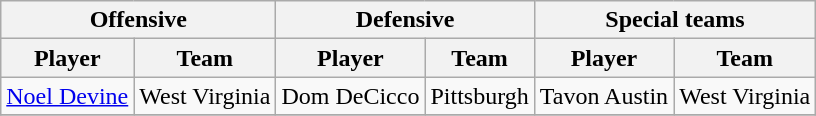<table class="wikitable" border="1">
<tr>
<th colspan="2">Offensive</th>
<th colspan="2">Defensive</th>
<th colspan="2">Special teams</th>
</tr>
<tr>
<th>Player</th>
<th>Team</th>
<th>Player</th>
<th>Team</th>
<th>Player</th>
<th>Team</th>
</tr>
<tr>
<td><a href='#'>Noel Devine</a></td>
<td>West Virginia</td>
<td>Dom DeCicco</td>
<td>Pittsburgh</td>
<td>Tavon Austin</td>
<td>West Virginia</td>
</tr>
<tr>
</tr>
</table>
